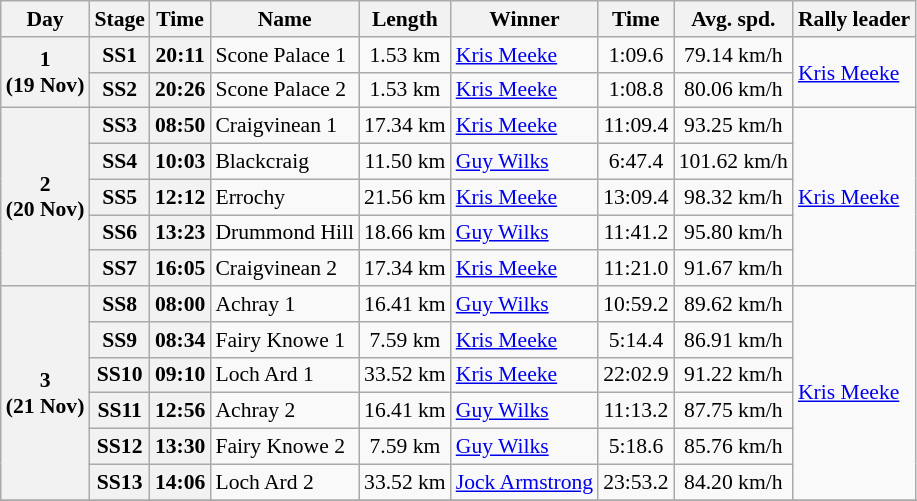<table class="wikitable" style="text-align: center; font-size: 90%; max-width: 950px;">
<tr>
<th>Day</th>
<th>Stage</th>
<th>Time</th>
<th>Name</th>
<th>Length</th>
<th>Winner</th>
<th>Time</th>
<th>Avg. spd.</th>
<th>Rally leader</th>
</tr>
<tr>
<th rowspan="2">1<br>(19 Nov)</th>
<th>SS1</th>
<th>20:11</th>
<td align=left>Scone Palace 1</td>
<td>1.53 km</td>
<td align=left> <a href='#'>Kris Meeke</a></td>
<td>1:09.6</td>
<td>79.14 km/h</td>
<td align=left rowspan="2"> <a href='#'>Kris Meeke</a></td>
</tr>
<tr>
<th>SS2</th>
<th>20:26</th>
<td align=left>Scone Palace 2</td>
<td>1.53 km</td>
<td align=left> <a href='#'>Kris Meeke</a></td>
<td>1:08.8</td>
<td>80.06 km/h</td>
</tr>
<tr>
<th rowspan="5">2<br>(20 Nov)</th>
<th>SS3</th>
<th>08:50</th>
<td align=left>Craigvinean 1</td>
<td>17.34 km</td>
<td align=left> <a href='#'>Kris Meeke</a></td>
<td>11:09.4</td>
<td>93.25 km/h</td>
<td align=left rowspan="5"> <a href='#'>Kris Meeke</a></td>
</tr>
<tr>
<th>SS4</th>
<th>10:03</th>
<td align=left>Blackcraig</td>
<td>11.50 km</td>
<td align=left> <a href='#'>Guy Wilks</a></td>
<td>6:47.4</td>
<td>101.62 km/h</td>
</tr>
<tr>
<th>SS5</th>
<th>12:12</th>
<td align=left>Errochy</td>
<td>21.56 km</td>
<td align=left> <a href='#'>Kris Meeke</a></td>
<td>13:09.4</td>
<td>98.32 km/h</td>
</tr>
<tr>
<th>SS6</th>
<th>13:23</th>
<td align=left>Drummond Hill</td>
<td>18.66 km</td>
<td align=left> <a href='#'>Guy Wilks</a></td>
<td>11:41.2</td>
<td>95.80 km/h</td>
</tr>
<tr>
<th>SS7</th>
<th>16:05</th>
<td align=left>Craigvinean 2</td>
<td>17.34 km</td>
<td align=left> <a href='#'>Kris Meeke</a></td>
<td>11:21.0</td>
<td>91.67 km/h</td>
</tr>
<tr>
<th rowspan="6">3<br>(21 Nov)</th>
<th>SS8</th>
<th>08:00</th>
<td align=left>Achray 1</td>
<td>16.41 km</td>
<td align=left> <a href='#'>Guy Wilks</a></td>
<td>10:59.2</td>
<td>89.62 km/h</td>
<td align=left rowspan="6"> <a href='#'>Kris Meeke</a></td>
</tr>
<tr>
<th>SS9</th>
<th>08:34</th>
<td align=left>Fairy Knowe 1</td>
<td>7.59 km</td>
<td align=left> <a href='#'>Kris Meeke</a></td>
<td>5:14.4</td>
<td>86.91 km/h</td>
</tr>
<tr>
<th>SS10</th>
<th>09:10</th>
<td align=left>Loch Ard 1</td>
<td>33.52 km</td>
<td align=left> <a href='#'>Kris Meeke</a></td>
<td>22:02.9</td>
<td>91.22 km/h</td>
</tr>
<tr>
<th>SS11</th>
<th>12:56</th>
<td align=left>Achray 2</td>
<td>16.41 km</td>
<td align=left> <a href='#'>Guy Wilks</a></td>
<td>11:13.2</td>
<td>87.75 km/h</td>
</tr>
<tr>
<th>SS12</th>
<th>13:30</th>
<td align=left>Fairy Knowe 2</td>
<td>7.59 km</td>
<td align=left> <a href='#'>Guy Wilks</a></td>
<td>5:18.6</td>
<td>85.76 km/h</td>
</tr>
<tr>
<th>SS13</th>
<th>14:06</th>
<td align=left>Loch Ard 2</td>
<td>33.52 km</td>
<td align=left> <a href='#'>Jock Armstrong</a></td>
<td>23:53.2</td>
<td>84.20 km/h</td>
</tr>
<tr>
</tr>
</table>
